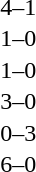<table cellspacing=1 width=70%>
<tr>
<th width=25%></th>
<th width=30%></th>
<th width=15%></th>
<th width=30%></th>
</tr>
<tr>
<td></td>
<td align=right></td>
<td align=center>4–1</td>
<td></td>
</tr>
<tr>
<td></td>
<td align=right></td>
<td align=center>1–0</td>
<td></td>
</tr>
<tr>
<td></td>
<td align=right></td>
<td align=center>1–0</td>
<td></td>
</tr>
<tr>
<td></td>
<td align=right></td>
<td align=center>3–0</td>
<td></td>
</tr>
<tr>
<td></td>
<td align=right></td>
<td align=center>0–3</td>
<td></td>
</tr>
<tr>
<td></td>
<td align=right></td>
<td align=center>6–0</td>
<td></td>
</tr>
</table>
